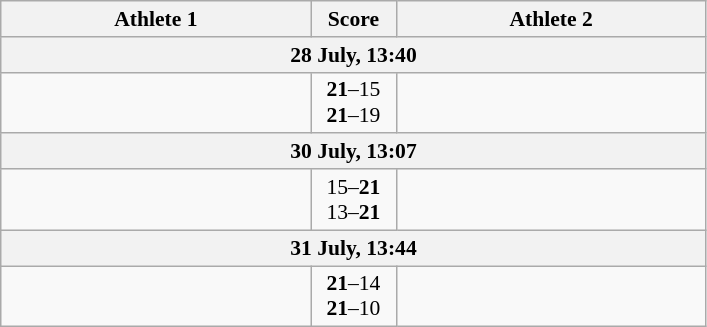<table class="wikitable" style="text-align: center; font-size:90% ">
<tr>
<th align="right" width="200">Athlete 1</th>
<th width="50">Score</th>
<th align="left" width="200">Athlete 2</th>
</tr>
<tr>
<th colspan=3>28 July, 13:40</th>
</tr>
<tr>
<td align=right><strong></strong></td>
<td align=center><strong>21</strong>–15<br><strong>21</strong>–19</td>
<td align=left></td>
</tr>
<tr>
<th colspan=3>30 July, 13:07</th>
</tr>
<tr>
<td align=right></td>
<td align=center>15–<strong>21</strong><br>13–<strong>21</strong></td>
<td align=left><strong></strong></td>
</tr>
<tr>
<th colspan=3>31 July, 13:44</th>
</tr>
<tr>
<td align=right><strong></strong></td>
<td align=center><strong>21</strong>–14<br><strong>21</strong>–10</td>
<td align=left></td>
</tr>
</table>
